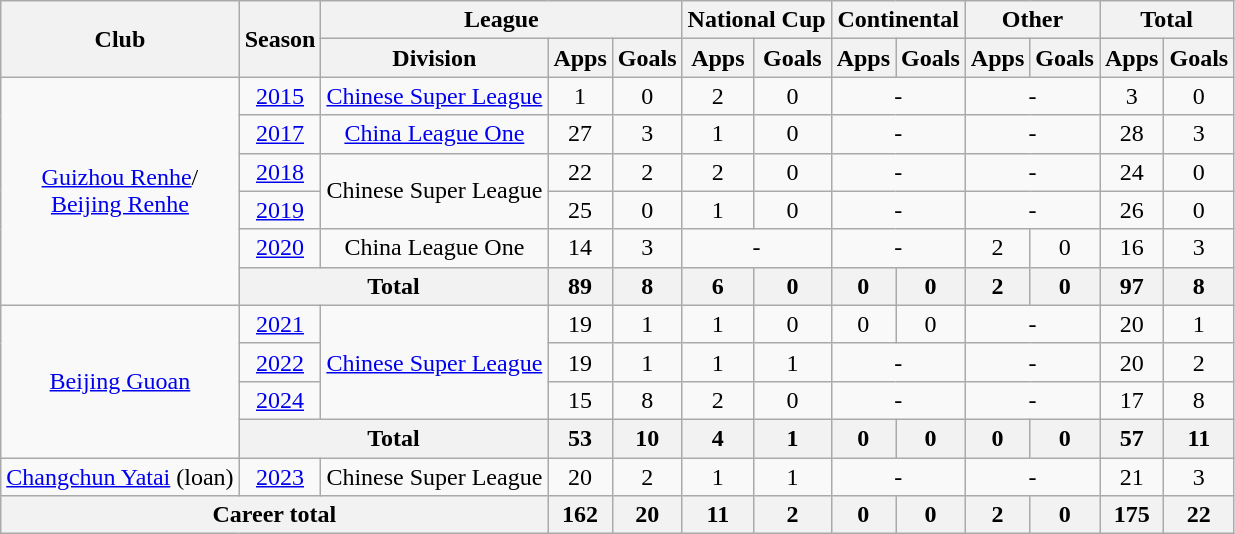<table class="wikitable" style="text-align: center">
<tr>
<th rowspan="2">Club</th>
<th rowspan="2">Season</th>
<th colspan="3">League</th>
<th colspan="2">National Cup</th>
<th colspan="2">Continental</th>
<th colspan="2">Other</th>
<th colspan="2">Total</th>
</tr>
<tr>
<th>Division</th>
<th>Apps</th>
<th>Goals</th>
<th>Apps</th>
<th>Goals</th>
<th>Apps</th>
<th>Goals</th>
<th>Apps</th>
<th>Goals</th>
<th>Apps</th>
<th>Goals</th>
</tr>
<tr>
<td rowspan=6><a href='#'>Guizhou Renhe</a>/<br><a href='#'>Beijing Renhe</a></td>
<td><a href='#'>2015</a></td>
<td><a href='#'>Chinese Super League</a></td>
<td>1</td>
<td>0</td>
<td>2</td>
<td>0</td>
<td colspan="2">-</td>
<td colspan="2">-</td>
<td>3</td>
<td>0</td>
</tr>
<tr>
<td><a href='#'>2017</a></td>
<td><a href='#'>China League One</a></td>
<td>27</td>
<td>3</td>
<td>1</td>
<td>0</td>
<td colspan="2">-</td>
<td colspan="2">-</td>
<td>28</td>
<td>3</td>
</tr>
<tr>
<td><a href='#'>2018</a></td>
<td rowspan=2>Chinese Super League</td>
<td>22</td>
<td>2</td>
<td>2</td>
<td>0</td>
<td colspan="2">-</td>
<td colspan="2">-</td>
<td>24</td>
<td>0</td>
</tr>
<tr>
<td><a href='#'>2019</a></td>
<td>25</td>
<td>0</td>
<td>1</td>
<td>0</td>
<td colspan="2">-</td>
<td colspan="2">-</td>
<td>26</td>
<td>0</td>
</tr>
<tr>
<td><a href='#'>2020</a></td>
<td>China League One</td>
<td>14</td>
<td>3</td>
<td colspan="2">-</td>
<td colspan="2">-</td>
<td>2</td>
<td>0</td>
<td>16</td>
<td>3</td>
</tr>
<tr>
<th colspan="2"><strong>Total</strong></th>
<th>89</th>
<th>8</th>
<th>6</th>
<th>0</th>
<th>0</th>
<th>0</th>
<th>2</th>
<th>0</th>
<th>97</th>
<th>8</th>
</tr>
<tr>
<td rowspan="4"><a href='#'>Beijing Guoan</a></td>
<td><a href='#'>2021</a></td>
<td rowspan="3"><a href='#'>Chinese Super League</a></td>
<td>19</td>
<td>1</td>
<td>1</td>
<td>0</td>
<td>0</td>
<td>0</td>
<td colspan="2">-</td>
<td>20</td>
<td>1</td>
</tr>
<tr>
<td><a href='#'>2022</a></td>
<td>19</td>
<td>1</td>
<td>1</td>
<td>1</td>
<td colspan="2">-</td>
<td colspan="2">-</td>
<td>20</td>
<td>2</td>
</tr>
<tr>
<td><a href='#'>2024</a></td>
<td>15</td>
<td>8</td>
<td>2</td>
<td>0</td>
<td colspan="2">-</td>
<td colspan="2">-</td>
<td>17</td>
<td>8</td>
</tr>
<tr>
<th colspan="2"><strong>Total</strong></th>
<th>53</th>
<th>10</th>
<th>4</th>
<th>1</th>
<th>0</th>
<th>0</th>
<th>0</th>
<th>0</th>
<th>57</th>
<th>11</th>
</tr>
<tr>
<td><a href='#'>Changchun Yatai</a> (loan)</td>
<td><a href='#'>2023</a></td>
<td>Chinese Super League</td>
<td>20</td>
<td>2</td>
<td>1</td>
<td>1</td>
<td colspan="2">-</td>
<td colspan="2">-</td>
<td>21</td>
<td>3</td>
</tr>
<tr>
<th colspan="3">Career total</th>
<th>162</th>
<th>20</th>
<th>11</th>
<th>2</th>
<th>0</th>
<th>0</th>
<th>2</th>
<th>0</th>
<th>175</th>
<th>22</th>
</tr>
</table>
